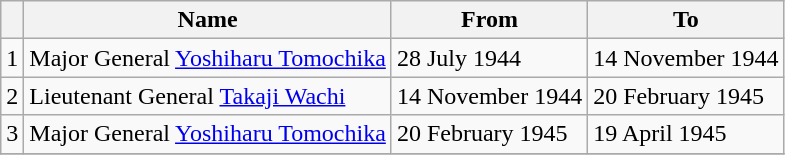<table class=wikitable>
<tr>
<th></th>
<th>Name</th>
<th>From</th>
<th>To</th>
</tr>
<tr>
<td>1</td>
<td>Major General <a href='#'>Yoshiharu Tomochika</a></td>
<td>28 July 1944</td>
<td>14 November 1944</td>
</tr>
<tr>
<td>2</td>
<td>Lieutenant General <a href='#'>Takaji Wachi</a></td>
<td>14 November 1944</td>
<td>20 February 1945</td>
</tr>
<tr>
<td>3</td>
<td>Major General <a href='#'>Yoshiharu Tomochika</a></td>
<td>20 February 1945</td>
<td>19 April 1945</td>
</tr>
<tr>
</tr>
</table>
